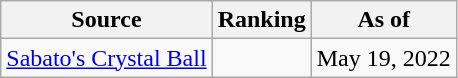<table class="wikitable" style="text-align:center">
<tr>
<th>Source</th>
<th>Ranking</th>
<th>As of</th>
</tr>
<tr>
<td align=left><a href='#'>Sabato's Crystal Ball</a></td>
<td></td>
<td>May 19, 2022</td>
</tr>
</table>
